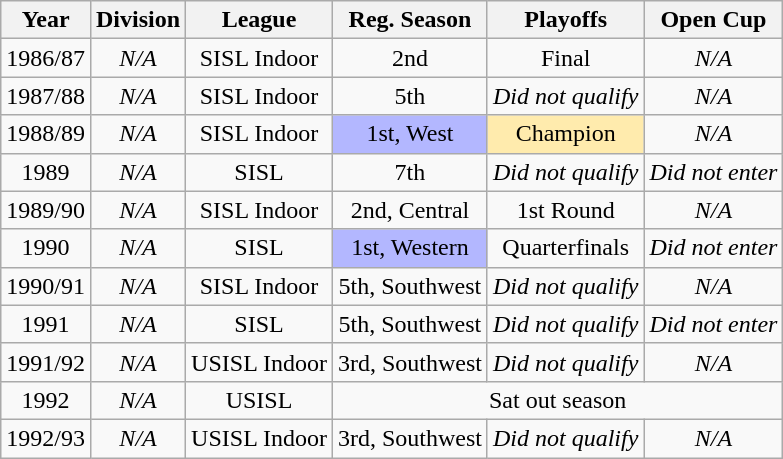<table class="wikitable" style="text-align:center">
<tr>
<th>Year</th>
<th>Division</th>
<th>League</th>
<th>Reg. Season</th>
<th>Playoffs</th>
<th>Open Cup</th>
</tr>
<tr>
<td>1986/87</td>
<td><em>N/A</em></td>
<td>SISL Indoor</td>
<td>2nd</td>
<td>Final</td>
<td><em>N/A</em></td>
</tr>
<tr>
<td>1987/88</td>
<td><em>N/A</em></td>
<td>SISL Indoor</td>
<td>5th</td>
<td><em>Did not qualify</em></td>
<td><em>N/A</em></td>
</tr>
<tr>
<td>1988/89</td>
<td><em>N/A</em></td>
<td>SISL Indoor</td>
<td bgcolor="B3B7FF">1st, West</td>
<td bgcolor="FFEBAD">Champion</td>
<td><em>N/A</em></td>
</tr>
<tr>
<td>1989</td>
<td><em>N/A</em></td>
<td>SISL</td>
<td>7th</td>
<td><em>Did not qualify</em></td>
<td><em>Did not enter</em></td>
</tr>
<tr>
<td>1989/90</td>
<td><em>N/A</em></td>
<td>SISL Indoor</td>
<td>2nd, Central</td>
<td>1st Round</td>
<td><em>N/A</em></td>
</tr>
<tr>
<td>1990</td>
<td><em>N/A</em></td>
<td>SISL</td>
<td bgcolor="B3B7FF">1st, Western</td>
<td>Quarterfinals</td>
<td><em>Did not enter</em></td>
</tr>
<tr>
<td>1990/91</td>
<td><em>N/A</em></td>
<td>SISL Indoor</td>
<td>5th, Southwest</td>
<td><em>Did not qualify</em></td>
<td><em>N/A</em></td>
</tr>
<tr>
<td>1991</td>
<td><em>N/A</em></td>
<td>SISL</td>
<td>5th, Southwest</td>
<td><em>Did not qualify</em></td>
<td><em>Did not enter</em></td>
</tr>
<tr>
<td>1991/92</td>
<td><em>N/A</em></td>
<td>USISL Indoor</td>
<td>3rd, Southwest</td>
<td><em>Did not qualify</em></td>
<td><em>N/A</em></td>
</tr>
<tr>
<td>1992</td>
<td><em>N/A</em></td>
<td>USISL</td>
<td colspan=3>Sat out season</td>
</tr>
<tr>
<td>1992/93</td>
<td><em>N/A</em></td>
<td>USISL Indoor</td>
<td>3rd, Southwest</td>
<td><em>Did not qualify</em></td>
<td><em>N/A</em></td>
</tr>
</table>
